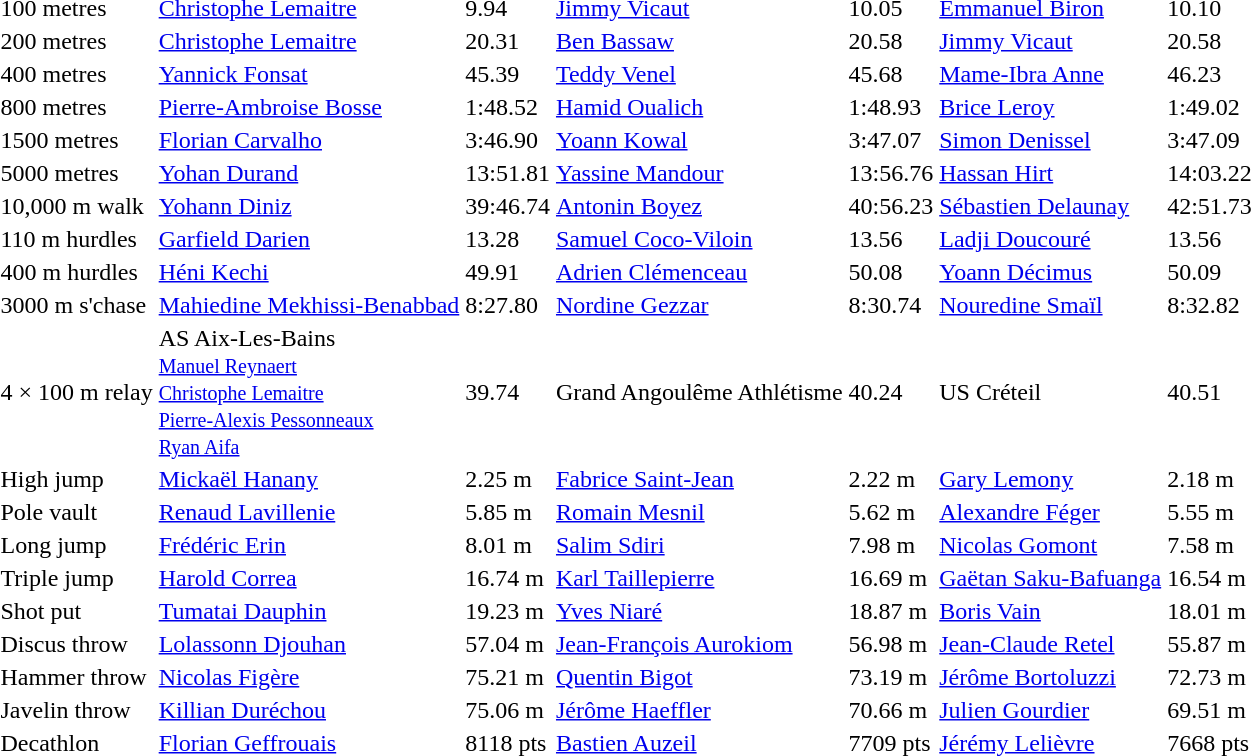<table>
<tr>
<td>100 metres</td>
<td><a href='#'>Christophe Lemaitre</a></td>
<td>9.94</td>
<td><a href='#'>Jimmy Vicaut</a></td>
<td>10.05</td>
<td><a href='#'>Emmanuel Biron</a></td>
<td>10.10</td>
</tr>
<tr>
<td>200 metres</td>
<td><a href='#'>Christophe Lemaitre</a></td>
<td>20.31</td>
<td><a href='#'>Ben Bassaw</a></td>
<td>20.58</td>
<td><a href='#'>Jimmy Vicaut</a></td>
<td>20.58</td>
</tr>
<tr>
<td>400 metres</td>
<td><a href='#'>Yannick Fonsat</a></td>
<td>45.39</td>
<td><a href='#'>Teddy Venel</a></td>
<td>45.68</td>
<td><a href='#'>Mame-Ibra Anne</a></td>
<td>46.23</td>
</tr>
<tr>
<td>800 metres</td>
<td><a href='#'>Pierre-Ambroise Bosse</a></td>
<td>1:48.52</td>
<td><a href='#'>Hamid Oualich</a></td>
<td>1:48.93</td>
<td><a href='#'>Brice Leroy</a></td>
<td>1:49.02</td>
</tr>
<tr>
<td>1500 metres</td>
<td><a href='#'>Florian Carvalho</a></td>
<td>3:46.90</td>
<td><a href='#'>Yoann Kowal</a></td>
<td>3:47.07</td>
<td><a href='#'>Simon Denissel</a></td>
<td>3:47.09</td>
</tr>
<tr>
<td>5000 metres</td>
<td><a href='#'>Yohan Durand</a></td>
<td>13:51.81</td>
<td><a href='#'>Yassine Mandour</a></td>
<td>13:56.76</td>
<td><a href='#'>Hassan Hirt</a></td>
<td>14:03.22</td>
</tr>
<tr>
<td>10,000 m walk</td>
<td><a href='#'>Yohann Diniz</a></td>
<td>39:46.74</td>
<td><a href='#'>Antonin Boyez</a></td>
<td>40:56.23</td>
<td><a href='#'>Sébastien Delaunay</a></td>
<td>42:51.73</td>
</tr>
<tr>
<td>110 m hurdles</td>
<td><a href='#'>Garfield Darien</a></td>
<td>13.28</td>
<td><a href='#'>Samuel Coco-Viloin</a></td>
<td>13.56</td>
<td><a href='#'>Ladji Doucouré</a></td>
<td>13.56</td>
</tr>
<tr>
<td>400 m hurdles</td>
<td><a href='#'>Héni Kechi</a></td>
<td>49.91</td>
<td><a href='#'>Adrien Clémenceau</a></td>
<td>50.08</td>
<td><a href='#'>Yoann Décimus</a></td>
<td>50.09</td>
</tr>
<tr>
<td>3000 m s'chase</td>
<td><a href='#'>Mahiedine Mekhissi-Benabbad</a></td>
<td>8:27.80</td>
<td><a href='#'>Nordine Gezzar</a></td>
<td>8:30.74</td>
<td><a href='#'>Nouredine Smaïl</a></td>
<td>8:32.82</td>
</tr>
<tr>
<td>4 × 100 m relay</td>
<td>AS Aix-Les-Bains<br><small><a href='#'>Manuel Reynaert</a><br><a href='#'>Christophe Lemaitre</a><br><a href='#'>Pierre-Alexis Pessonneaux</a><br><a href='#'>Ryan Aifa</a></small></td>
<td>39.74</td>
<td>Grand Angoulême Athlétisme</td>
<td>40.24</td>
<td>US Créteil</td>
<td>40.51</td>
</tr>
<tr>
<td>High jump</td>
<td><a href='#'>Mickaël Hanany</a></td>
<td>2.25 m</td>
<td><a href='#'>Fabrice Saint-Jean</a></td>
<td>2.22 m</td>
<td><a href='#'>Gary Lemony</a></td>
<td>2.18 m</td>
</tr>
<tr>
<td>Pole vault</td>
<td><a href='#'>Renaud Lavillenie</a></td>
<td>5.85 m</td>
<td><a href='#'>Romain Mesnil</a></td>
<td>5.62 m</td>
<td><a href='#'>Alexandre Féger</a></td>
<td>5.55 m</td>
</tr>
<tr>
<td>Long jump</td>
<td><a href='#'>Frédéric Erin</a></td>
<td>8.01 m</td>
<td><a href='#'>Salim Sdiri</a></td>
<td>7.98 m</td>
<td><a href='#'>Nicolas Gomont</a></td>
<td>7.58 m</td>
</tr>
<tr>
<td>Triple jump</td>
<td><a href='#'>Harold Correa</a></td>
<td>16.74 m</td>
<td><a href='#'>Karl Taillepierre</a></td>
<td>16.69 m</td>
<td><a href='#'>Gaëtan Saku-Bafuanga</a></td>
<td>16.54 m</td>
</tr>
<tr>
<td>Shot put</td>
<td><a href='#'>Tumatai Dauphin</a></td>
<td>19.23 m</td>
<td><a href='#'>Yves Niaré</a></td>
<td>18.87 m</td>
<td><a href='#'>Boris Vain</a></td>
<td>18.01 m</td>
</tr>
<tr>
<td>Discus throw</td>
<td><a href='#'>Lolassonn Djouhan</a></td>
<td>57.04 m</td>
<td><a href='#'>Jean-François Aurokiom</a></td>
<td>56.98 m</td>
<td><a href='#'>Jean-Claude Retel</a></td>
<td>55.87 m</td>
</tr>
<tr>
<td>Hammer throw</td>
<td><a href='#'>Nicolas Figère</a></td>
<td>75.21 m</td>
<td><a href='#'>Quentin Bigot</a></td>
<td>73.19 m</td>
<td><a href='#'>Jérôme Bortoluzzi</a></td>
<td>72.73 m</td>
</tr>
<tr>
<td>Javelin throw</td>
<td><a href='#'>Killian Duréchou</a></td>
<td>75.06 m</td>
<td><a href='#'>Jérôme Haeffler</a></td>
<td>70.66 m</td>
<td><a href='#'>Julien Gourdier</a></td>
<td>69.51 m</td>
</tr>
<tr>
<td>Decathlon</td>
<td><a href='#'>Florian Geffrouais</a></td>
<td>8118 pts</td>
<td><a href='#'>Bastien Auzeil</a></td>
<td>7709 pts</td>
<td><a href='#'>Jérémy Lelièvre</a></td>
<td>7668 pts</td>
</tr>
</table>
